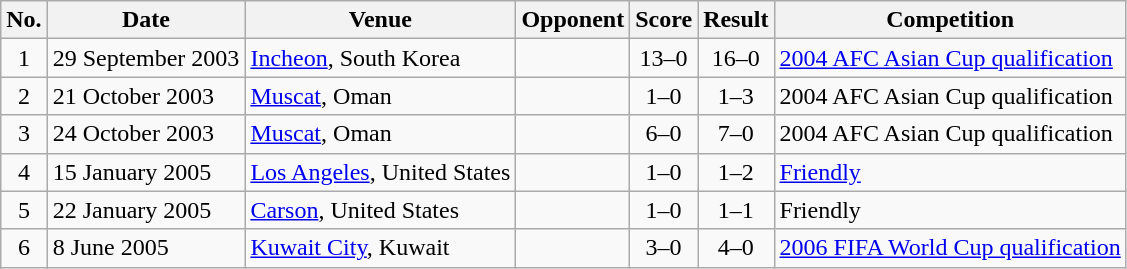<table class="wikitable sortable">
<tr>
<th>No.</th>
<th>Date</th>
<th>Venue</th>
<th>Opponent</th>
<th>Score</th>
<th>Result</th>
<th>Competition</th>
</tr>
<tr>
<td align="center">1</td>
<td>29 September 2003</td>
<td><a href='#'>Incheon</a>, South Korea</td>
<td></td>
<td align="center">13–0</td>
<td align="center">16–0</td>
<td><a href='#'>2004 AFC Asian Cup qualification</a></td>
</tr>
<tr>
<td align="center">2</td>
<td>21 October 2003</td>
<td><a href='#'>Muscat</a>, Oman</td>
<td></td>
<td align="center">1–0</td>
<td align="center">1–3</td>
<td>2004 AFC Asian Cup qualification</td>
</tr>
<tr>
<td align="center">3</td>
<td>24 October 2003</td>
<td><a href='#'>Muscat</a>, Oman</td>
<td></td>
<td align="center">6–0</td>
<td align="center">7–0</td>
<td>2004 AFC Asian Cup qualification</td>
</tr>
<tr>
<td align="center">4</td>
<td>15 January 2005</td>
<td><a href='#'>Los Angeles</a>, United States</td>
<td></td>
<td align="center">1–0</td>
<td align="center">1–2</td>
<td><a href='#'>Friendly</a></td>
</tr>
<tr>
<td align="center">5</td>
<td>22 January 2005</td>
<td><a href='#'>Carson</a>, United States</td>
<td></td>
<td align="center">1–0</td>
<td align="center">1–1</td>
<td>Friendly</td>
</tr>
<tr>
<td align="center">6</td>
<td>8 June 2005</td>
<td><a href='#'>Kuwait City</a>, Kuwait</td>
<td></td>
<td align="center">3–0</td>
<td align="center">4–0</td>
<td><a href='#'>2006 FIFA World Cup qualification</a></td>
</tr>
</table>
